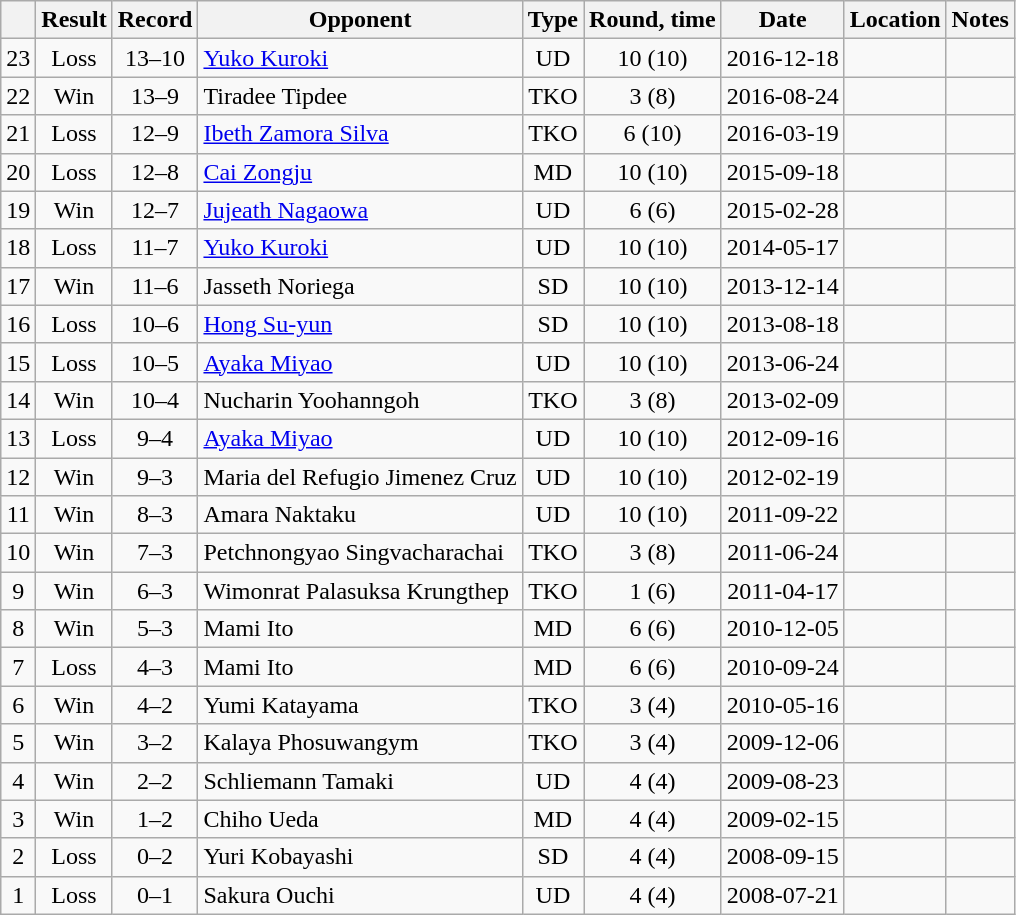<table class=wikitable style=text-align:center>
<tr>
<th></th>
<th>Result</th>
<th>Record</th>
<th>Opponent</th>
<th>Type</th>
<th>Round, time</th>
<th>Date</th>
<th>Location</th>
<th>Notes</th>
</tr>
<tr>
<td>23</td>
<td>Loss</td>
<td>13–10</td>
<td align=left><a href='#'>Yuko Kuroki</a></td>
<td>UD</td>
<td>10 (10)</td>
<td>2016-12-18</td>
<td align=left></td>
<td align=left></td>
</tr>
<tr>
<td>22</td>
<td>Win</td>
<td>13–9</td>
<td align=left>Tiradee Tipdee</td>
<td>TKO</td>
<td>3 (8)</td>
<td>2016-08-24</td>
<td align=left></td>
<td align=left></td>
</tr>
<tr>
<td>21</td>
<td>Loss</td>
<td>12–9</td>
<td align=left><a href='#'>Ibeth Zamora Silva</a></td>
<td>TKO</td>
<td>6 (10)</td>
<td>2016-03-19</td>
<td align=left></td>
<td align=left></td>
</tr>
<tr>
<td>20</td>
<td>Loss</td>
<td>12–8</td>
<td align=left><a href='#'>Cai Zongju</a></td>
<td>MD</td>
<td>10 (10)</td>
<td>2015-09-18</td>
<td align=left></td>
<td align=left></td>
</tr>
<tr>
<td>19</td>
<td>Win</td>
<td>12–7</td>
<td align=left><a href='#'>Jujeath Nagaowa</a></td>
<td>UD</td>
<td>6 (6)</td>
<td>2015-02-28</td>
<td align=left></td>
<td align=left></td>
</tr>
<tr>
<td>18</td>
<td>Loss</td>
<td>11–7</td>
<td align=left><a href='#'>Yuko Kuroki</a></td>
<td>UD</td>
<td>10 (10)</td>
<td>2014-05-17</td>
<td align=left></td>
<td align=left></td>
</tr>
<tr>
<td>17</td>
<td>Win</td>
<td>11–6</td>
<td align=left>Jasseth Noriega</td>
<td>SD</td>
<td>10 (10)</td>
<td>2013-12-14</td>
<td align=left></td>
<td align=left></td>
</tr>
<tr>
<td>16</td>
<td>Loss</td>
<td>10–6</td>
<td align=left><a href='#'>Hong Su-yun</a></td>
<td>SD</td>
<td>10 (10)</td>
<td>2013-08-18</td>
<td align=left></td>
<td align=left></td>
</tr>
<tr>
<td>15</td>
<td>Loss</td>
<td>10–5</td>
<td align=left><a href='#'>Ayaka Miyao</a></td>
<td>UD</td>
<td>10 (10)</td>
<td>2013-06-24</td>
<td align=left></td>
<td align=left></td>
</tr>
<tr>
<td>14</td>
<td>Win</td>
<td>10–4</td>
<td align=left>Nucharin Yoohanngoh</td>
<td>TKO</td>
<td>3 (8)</td>
<td>2013-02-09</td>
<td align=left></td>
<td align=left></td>
</tr>
<tr>
<td>13</td>
<td>Loss</td>
<td>9–4</td>
<td align=left><a href='#'>Ayaka Miyao</a></td>
<td>UD</td>
<td>10 (10)</td>
<td>2012-09-16</td>
<td align=left></td>
<td align=left></td>
</tr>
<tr>
<td>12</td>
<td>Win</td>
<td>9–3</td>
<td align=left>Maria del Refugio Jimenez Cruz</td>
<td>UD</td>
<td>10 (10)</td>
<td>2012-02-19</td>
<td align=left></td>
<td align=left></td>
</tr>
<tr>
<td>11</td>
<td>Win</td>
<td>8–3</td>
<td align=left>Amara Naktaku</td>
<td>UD</td>
<td>10 (10)</td>
<td>2011-09-22</td>
<td align=left></td>
<td align=left></td>
</tr>
<tr>
<td>10</td>
<td>Win</td>
<td>7–3</td>
<td align=left>Petchnongyao Singvacharachai</td>
<td>TKO</td>
<td>3 (8)</td>
<td>2011-06-24</td>
<td align=left></td>
<td align=left></td>
</tr>
<tr>
<td>9</td>
<td>Win</td>
<td>6–3</td>
<td align=left>Wimonrat Palasuksa Krungthep</td>
<td>TKO</td>
<td>1 (6)</td>
<td>2011-04-17</td>
<td align=left></td>
<td align=left></td>
</tr>
<tr>
<td>8</td>
<td>Win</td>
<td>5–3</td>
<td align=left>Mami Ito</td>
<td>MD</td>
<td>6 (6)</td>
<td>2010-12-05</td>
<td align=left></td>
<td align=left></td>
</tr>
<tr>
<td>7</td>
<td>Loss</td>
<td>4–3</td>
<td align=left>Mami Ito</td>
<td>MD</td>
<td>6 (6)</td>
<td>2010-09-24</td>
<td align=left></td>
<td align=left></td>
</tr>
<tr>
<td>6</td>
<td>Win</td>
<td>4–2</td>
<td align=left>Yumi Katayama</td>
<td>TKO</td>
<td>3 (4)</td>
<td>2010-05-16</td>
<td align=left></td>
<td align=left></td>
</tr>
<tr>
<td>5</td>
<td>Win</td>
<td>3–2</td>
<td align=left>Kalaya Phosuwangym</td>
<td>TKO</td>
<td>3 (4)</td>
<td>2009-12-06</td>
<td align=left></td>
<td align=left></td>
</tr>
<tr>
<td>4</td>
<td>Win</td>
<td>2–2</td>
<td align=left>Schliemann Tamaki</td>
<td>UD</td>
<td>4 (4)</td>
<td>2009-08-23</td>
<td align=left></td>
<td align=left></td>
</tr>
<tr>
<td>3</td>
<td>Win</td>
<td>1–2</td>
<td align=left>Chiho Ueda</td>
<td>MD</td>
<td>4 (4)</td>
<td>2009-02-15</td>
<td align=left></td>
<td align=left></td>
</tr>
<tr>
<td>2</td>
<td>Loss</td>
<td>0–2</td>
<td align=left>Yuri Kobayashi</td>
<td>SD</td>
<td>4 (4)</td>
<td>2008-09-15</td>
<td align=left></td>
<td align=left></td>
</tr>
<tr>
<td>1</td>
<td>Loss</td>
<td>0–1</td>
<td align=left>Sakura Ouchi</td>
<td>UD</td>
<td>4 (4)</td>
<td>2008-07-21</td>
<td align=left></td>
<td align=left></td>
</tr>
</table>
